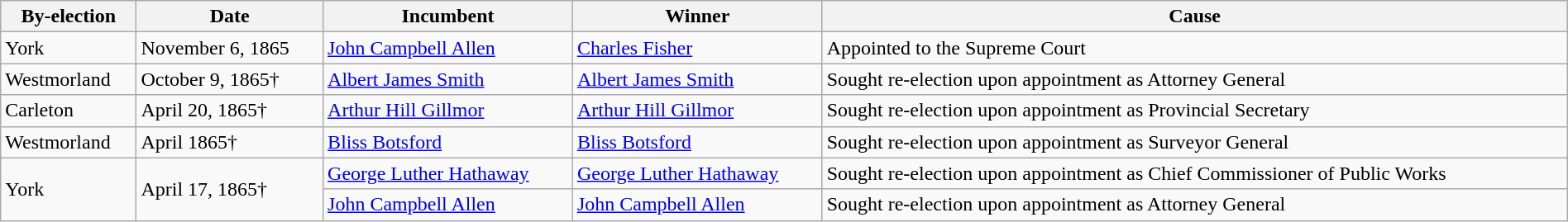<table class=wikitable style="width:100%">
<tr>
<th>By-election</th>
<th>Date</th>
<th>Incumbent</th>
<th>Winner</th>
<th>Cause</th>
</tr>
<tr>
<td>York</td>
<td>November 6, 1865</td>
<td><a href='#'>John Campbell Allen</a></td>
<td><a href='#'>Charles Fisher</a></td>
<td>Appointed to the Supreme Court</td>
</tr>
<tr>
<td>Westmorland</td>
<td>October 9, 1865†</td>
<td><a href='#'>Albert James Smith</a></td>
<td><a href='#'>Albert James Smith</a></td>
<td>Sought re-election upon appointment as Attorney General</td>
</tr>
<tr>
<td>Carleton</td>
<td>April 20, 1865†</td>
<td><a href='#'>Arthur Hill Gillmor</a></td>
<td><a href='#'>Arthur Hill Gillmor</a></td>
<td>Sought re-election upon appointment as Provincial Secretary</td>
</tr>
<tr>
<td>Westmorland</td>
<td>April 1865†</td>
<td><a href='#'>Bliss Botsford</a></td>
<td><a href='#'>Bliss Botsford</a></td>
<td>Sought re-election upon appointment as Surveyor General</td>
</tr>
<tr>
<td rowspan=2>York</td>
<td rowspan=2>April 17, 1865†</td>
<td><a href='#'>George Luther Hathaway</a></td>
<td><a href='#'>George Luther Hathaway</a></td>
<td>Sought re-election upon appointment as Chief Commissioner of Public Works</td>
</tr>
<tr>
<td><a href='#'>John Campbell Allen</a></td>
<td><a href='#'>John Campbell Allen</a></td>
<td>Sought re-election upon appointment as Attorney General</td>
</tr>
</table>
